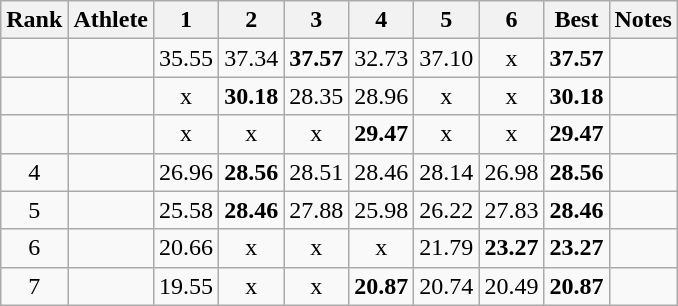<table class="wikitable sortable" style="text-align:center">
<tr>
<th>Rank</th>
<th>Athlete</th>
<th>1</th>
<th>2</th>
<th>3</th>
<th>4</th>
<th>5</th>
<th>6</th>
<th>Best</th>
<th>Notes</th>
</tr>
<tr>
<td></td>
<td style="text-align:left"></td>
<td>35.55</td>
<td>37.34</td>
<td><strong>37.57</strong></td>
<td>32.73</td>
<td>37.10</td>
<td>x</td>
<td><strong>37.57</strong></td>
<td></td>
</tr>
<tr>
<td></td>
<td style="text-align:left"></td>
<td>x</td>
<td><strong>30.18</strong></td>
<td>28.35</td>
<td>28.96</td>
<td>x</td>
<td>x</td>
<td><strong>30.18</strong></td>
<td></td>
</tr>
<tr>
<td></td>
<td style="text-align:left"></td>
<td>x</td>
<td>x</td>
<td>x</td>
<td><strong>29.47</strong></td>
<td>x</td>
<td>x</td>
<td><strong>29.47</strong></td>
<td></td>
</tr>
<tr>
<td>4</td>
<td style="text-align:left"></td>
<td>26.96</td>
<td><strong>28.56</strong></td>
<td>28.51</td>
<td>28.46</td>
<td>28.14</td>
<td>26.98</td>
<td><strong>28.56</strong></td>
<td></td>
</tr>
<tr>
<td>5</td>
<td style="text-align:left"></td>
<td>25.58</td>
<td><strong>28.46</strong></td>
<td>27.88</td>
<td>25.98</td>
<td>26.22</td>
<td>27.83</td>
<td><strong>28.46</strong></td>
<td></td>
</tr>
<tr>
<td>6</td>
<td style="text-align:left"></td>
<td>20.66</td>
<td>x</td>
<td>x</td>
<td>x</td>
<td>21.79</td>
<td><strong>23.27</strong></td>
<td><strong>23.27</strong></td>
<td></td>
</tr>
<tr>
<td>7</td>
<td style="text-align:left"></td>
<td>19.55</td>
<td>x</td>
<td>x</td>
<td><strong>20.87</strong></td>
<td>20.74</td>
<td>20.49</td>
<td><strong>20.87</strong></td>
<td></td>
</tr>
</table>
